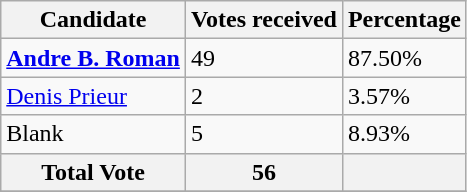<table class="wikitable">
<tr>
<th>Candidate</th>
<th>Votes received</th>
<th>Percentage</th>
</tr>
<tr>
<td><strong><a href='#'>Andre B. Roman</a></strong></td>
<td>49</td>
<td>87.50%</td>
</tr>
<tr>
<td><a href='#'>Denis Prieur</a></td>
<td>2</td>
<td>3.57%</td>
</tr>
<tr>
<td>Blank</td>
<td>5</td>
<td>8.93%</td>
</tr>
<tr>
<th>Total Vote</th>
<th>56</th>
<th></th>
</tr>
<tr>
</tr>
</table>
